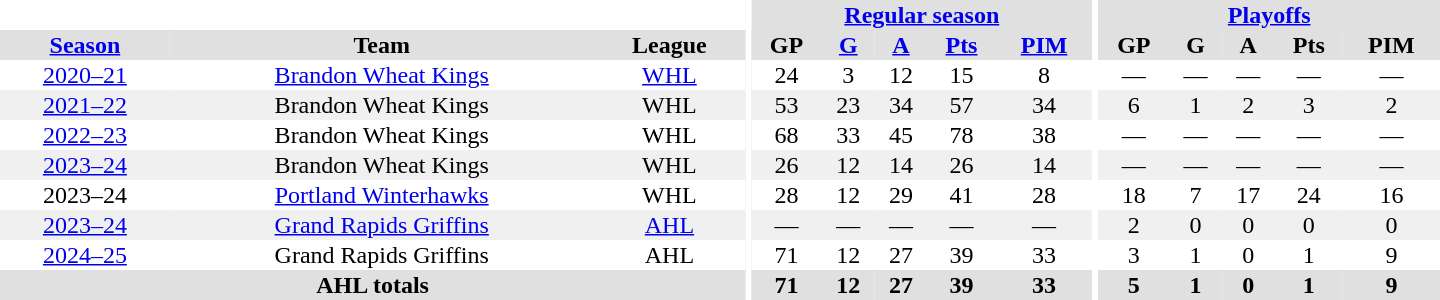<table border="0" cellpadding="1" cellspacing="0" style="text-align:center; width:60em">
<tr bgcolor="#e0e0e0">
<th colspan="3" bgcolor="#ffffff"></th>
<th rowspan="100" bgcolor="#ffffff"></th>
<th colspan="5"><a href='#'>Regular season</a></th>
<th rowspan="100" bgcolor="#ffffff"></th>
<th colspan="5"><a href='#'>Playoffs</a></th>
</tr>
<tr bgcolor="#e0e0e0">
<th><a href='#'>Season</a></th>
<th>Team</th>
<th>League</th>
<th>GP</th>
<th><a href='#'>G</a></th>
<th><a href='#'>A</a></th>
<th><a href='#'>Pts</a></th>
<th><a href='#'>PIM</a></th>
<th>GP</th>
<th>G</th>
<th>A</th>
<th>Pts</th>
<th>PIM</th>
</tr>
<tr>
<td><a href='#'>2020–21</a></td>
<td><a href='#'>Brandon Wheat Kings</a></td>
<td><a href='#'>WHL</a></td>
<td>24</td>
<td>3</td>
<td>12</td>
<td>15</td>
<td>8</td>
<td>—</td>
<td>—</td>
<td>—</td>
<td>—</td>
<td>—</td>
</tr>
<tr bgcolor="#f0f0f0">
<td><a href='#'>2021–22</a></td>
<td>Brandon Wheat Kings</td>
<td>WHL</td>
<td>53</td>
<td>23</td>
<td>34</td>
<td>57</td>
<td>34</td>
<td>6</td>
<td>1</td>
<td>2</td>
<td>3</td>
<td>2</td>
</tr>
<tr>
<td><a href='#'>2022–23</a></td>
<td>Brandon Wheat Kings</td>
<td>WHL</td>
<td>68</td>
<td>33</td>
<td>45</td>
<td>78</td>
<td>38</td>
<td>—</td>
<td>—</td>
<td>—</td>
<td>—</td>
<td>—</td>
</tr>
<tr bgcolor="#f0f0f0">
<td><a href='#'>2023–24</a></td>
<td>Brandon Wheat Kings</td>
<td>WHL</td>
<td>26</td>
<td>12</td>
<td>14</td>
<td>26</td>
<td>14</td>
<td>—</td>
<td>—</td>
<td>—</td>
<td>—</td>
<td>—</td>
</tr>
<tr>
<td>2023–24</td>
<td><a href='#'>Portland Winterhawks</a></td>
<td>WHL</td>
<td>28</td>
<td>12</td>
<td>29</td>
<td>41</td>
<td>28</td>
<td>18</td>
<td>7</td>
<td>17</td>
<td>24</td>
<td>16</td>
</tr>
<tr bgcolor="#f0f0f0">
<td><a href='#'>2023–24</a></td>
<td><a href='#'>Grand Rapids Griffins</a></td>
<td><a href='#'>AHL</a></td>
<td>—</td>
<td>—</td>
<td>—</td>
<td>—</td>
<td>—</td>
<td>2</td>
<td>0</td>
<td>0</td>
<td>0</td>
<td>0</td>
</tr>
<tr>
<td><a href='#'>2024–25</a></td>
<td>Grand Rapids Griffins</td>
<td>AHL</td>
<td>71</td>
<td>12</td>
<td>27</td>
<td>39</td>
<td>33</td>
<td>3</td>
<td>1</td>
<td>0</td>
<td>1</td>
<td>9</td>
</tr>
<tr bgcolor="#e0e0e0">
<th colspan="3">AHL totals</th>
<th>71</th>
<th>12</th>
<th>27</th>
<th>39</th>
<th>33</th>
<th>5</th>
<th>1</th>
<th>0</th>
<th>1</th>
<th>9</th>
</tr>
</table>
